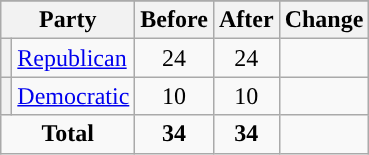<table class="wikitable" style="text-align:center;">
<tr>
</tr>
<tr>
<th colspan=2>Party</th>
<th>Before</th>
<th>After</th>
<th>Change</th>
</tr>
<tr>
<th style="background-color:"></th>
<td style="text-align:left;"><a href='#'>Republican</a></td>
<td>24</td>
<td>24</td>
<td></td>
</tr>
<tr>
<th style="background-color:"></th>
<td style="text-align:left;"><a href='#'>Democratic</a></td>
<td>10</td>
<td>10</td>
<td></td>
</tr>
<tr>
<td colspan=2><strong>Total</strong></td>
<td><strong>34</strong></td>
<td><strong>34</strong></td>
<td></td>
</tr>
</table>
